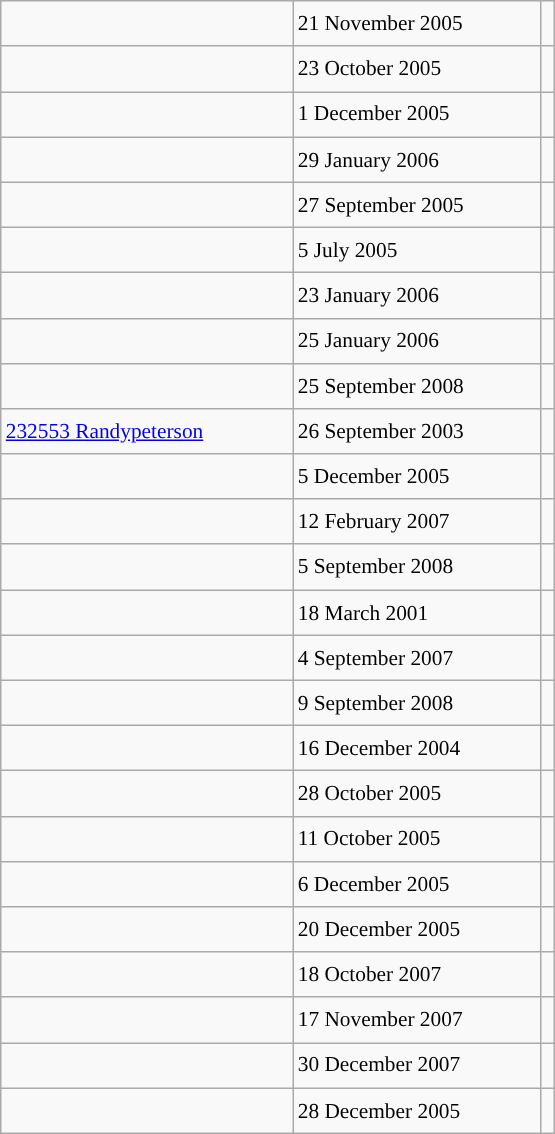<table class="wikitable" style="font-size: 89%; float: left; width: 26em; margin-right: 1em; line-height: 1.65em !important; height: 675px;">
<tr>
<td></td>
<td>21 November 2005</td>
<td></td>
</tr>
<tr>
<td></td>
<td>23 October 2005</td>
<td></td>
</tr>
<tr>
<td></td>
<td>1 December 2005</td>
<td></td>
</tr>
<tr>
<td></td>
<td>29 January 2006</td>
<td></td>
</tr>
<tr>
<td></td>
<td>27 September 2005</td>
<td></td>
</tr>
<tr>
<td></td>
<td>5 July 2005</td>
<td></td>
</tr>
<tr>
<td></td>
<td>23 January 2006</td>
<td></td>
</tr>
<tr>
<td></td>
<td>25 January 2006</td>
<td></td>
</tr>
<tr>
<td></td>
<td>25 September 2008</td>
<td></td>
</tr>
<tr>
<td><a href='#'>232553 Randypeterson</a></td>
<td>26 September 2003</td>
<td></td>
</tr>
<tr>
<td></td>
<td>5 December 2005</td>
<td></td>
</tr>
<tr>
<td></td>
<td>12 February 2007</td>
<td></td>
</tr>
<tr>
<td></td>
<td>5 September 2008</td>
<td></td>
</tr>
<tr>
<td></td>
<td>18 March 2001</td>
<td></td>
</tr>
<tr>
<td></td>
<td>4 September 2007</td>
<td></td>
</tr>
<tr>
<td></td>
<td>9 September 2008</td>
<td></td>
</tr>
<tr>
<td></td>
<td>16 December 2004</td>
<td></td>
</tr>
<tr>
<td></td>
<td>28 October 2005</td>
<td></td>
</tr>
<tr>
<td></td>
<td>11 October 2005</td>
<td></td>
</tr>
<tr>
<td></td>
<td>6 December 2005</td>
<td></td>
</tr>
<tr>
<td></td>
<td>20 December 2005</td>
<td></td>
</tr>
<tr>
<td></td>
<td>18 October 2007</td>
<td></td>
</tr>
<tr>
<td></td>
<td>17 November 2007</td>
<td></td>
</tr>
<tr>
<td></td>
<td>30 December 2007</td>
<td></td>
</tr>
<tr>
<td></td>
<td>28 December 2005</td>
<td></td>
</tr>
</table>
